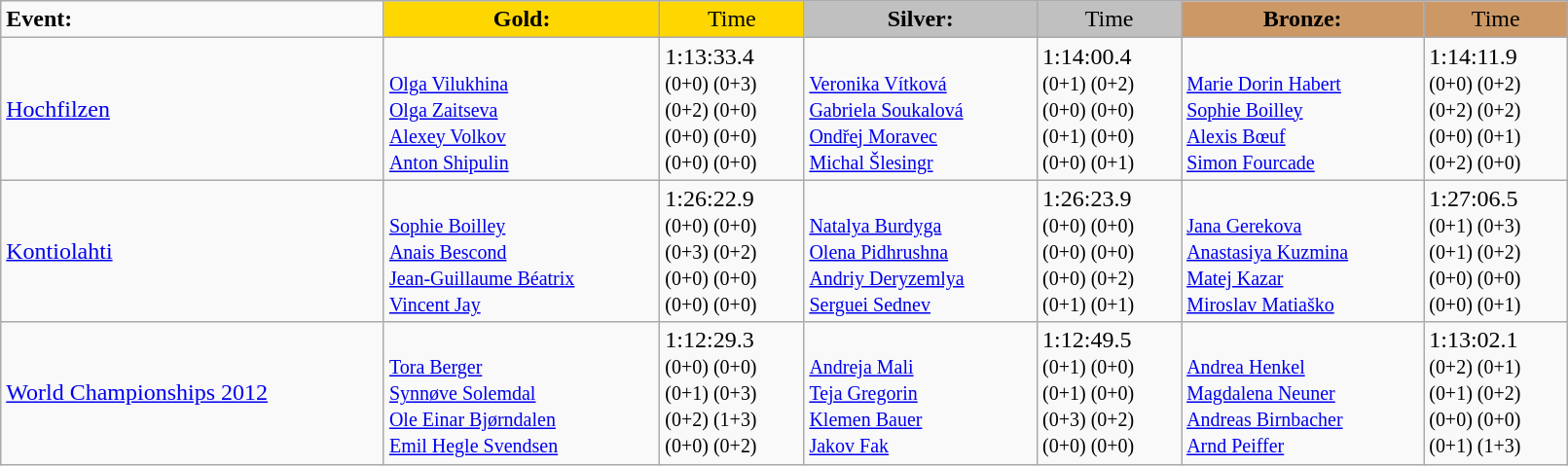<table class="wikitable" width=85%>
<tr>
<td><strong>Event:</strong></td>
<td style="text-align:center;background-color:gold;"><strong>Gold:</strong></td>
<td style="text-align:center;background-color:gold;">Time</td>
<td style="text-align:center;background-color:silver;"><strong>Silver:</strong></td>
<td style="text-align:center;background-color:silver;">Time</td>
<td style="text-align:center;background-color:#CC9966;"><strong>Bronze:</strong></td>
<td style="text-align:center;background-color:#CC9966;">Time</td>
</tr>
<tr>
<td><a href='#'>Hochfilzen</a><br></td>
<td><strong></strong><br><small><a href='#'>Olga Vilukhina</a><br><a href='#'>Olga Zaitseva</a><br><a href='#'>Alexey Volkov</a><br><a href='#'>Anton Shipulin</a></small></td>
<td>1:13:33.4<br><small>(0+0) (0+3)<br>(0+2) (0+0)<br>(0+0) (0+0)<br>(0+0) (0+0)</small></td>
<td><br><small><a href='#'>Veronika Vítková</a><br><a href='#'>Gabriela Soukalová</a><br><a href='#'>Ondřej Moravec</a><br><a href='#'>Michal Šlesingr</a></small></td>
<td>1:14:00.4<br><small>(0+1) (0+2)<br>(0+0) (0+0)<br>(0+1) (0+0)<br>(0+0) (0+1)</small></td>
<td><br><small><a href='#'>Marie Dorin Habert</a><br><a href='#'>Sophie Boilley</a><br><a href='#'>Alexis Bœuf</a><br><a href='#'>Simon Fourcade</a></small></td>
<td>1:14:11.9<br><small>(0+0) (0+2)<br>(0+2) (0+2)<br>(0+0) (0+1)<br>(0+2) (0+0)</small></td>
</tr>
<tr>
<td><a href='#'>Kontiolahti</a><br></td>
<td><strong></strong><br><small><a href='#'>Sophie Boilley</a><br><a href='#'>Anais Bescond</a><br><a href='#'>Jean-Guillaume Béatrix</a><br><a href='#'>Vincent Jay</a></small></td>
<td>1:26:22.9<br><small>(0+0) (0+0)<br>(0+3) (0+2)<br>(0+0) (0+0)<br>(0+0) (0+0)</small></td>
<td><br><small><a href='#'>Natalya Burdyga</a><br><a href='#'>Olena Pidhrushna</a><br><a href='#'>Andriy Deryzemlya</a><br><a href='#'>Serguei Sednev</a></small></td>
<td>1:26:23.9<br><small>(0+0) (0+0)<br>(0+0) (0+0)<br>(0+0) (0+2)<br>(0+1) (0+1)</small></td>
<td><br><small><a href='#'>Jana Gerekova</a><br><a href='#'>Anastasiya Kuzmina</a><br><a href='#'>Matej Kazar</a><br><a href='#'>Miroslav Matiaško</a></small></td>
<td>1:27:06.5<br><small>(0+1) (0+3)<br>(0+1) (0+2)<br>(0+0) (0+0)<br>(0+0) (0+1)</small></td>
</tr>
<tr>
<td><a href='#'>World Championships 2012</a><br></td>
<td><strong></strong><br><small><a href='#'>Tora Berger</a><br><a href='#'>Synnøve Solemdal</a><br><a href='#'>Ole Einar Bjørndalen</a><br><a href='#'>Emil Hegle Svendsen</a></small></td>
<td>1:12:29.3<br><small>(0+0) (0+0)<br>(0+1) (0+3)<br>(0+2) (1+3)<br>(0+0) (0+2)</small></td>
<td><br><small><a href='#'>Andreja Mali</a><br><a href='#'>Teja Gregorin</a><br><a href='#'>Klemen Bauer</a><br><a href='#'>Jakov Fak</a></small></td>
<td>1:12:49.5<br><small>(0+1) (0+0)<br>(0+1) (0+0)<br>(0+3) (0+2)<br>(0+0) (0+0)</small></td>
<td><br><small><a href='#'>Andrea Henkel</a><br><a href='#'>Magdalena Neuner</a><br><a href='#'>Andreas Birnbacher</a><br><a href='#'>Arnd Peiffer</a></small></td>
<td>1:13:02.1<br><small>(0+2) (0+1)<br>(0+1) (0+2)<br>(0+0) (0+0)<br>(0+1) (1+3)</small></td>
</tr>
</table>
